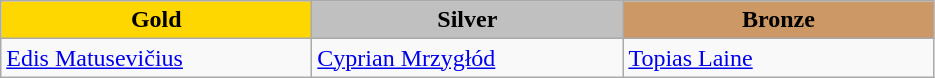<table class="wikitable" style="text-align:left">
<tr align="center">
<td width=200 bgcolor=gold><strong>Gold</strong></td>
<td width=200 bgcolor=silver><strong>Silver</strong></td>
<td width=200 bgcolor=CC9966><strong>Bronze</strong></td>
</tr>
<tr>
<td><a href='#'>Edis Matusevičius</a><br></td>
<td><a href='#'>Cyprian Mrzygłód</a><br></td>
<td><a href='#'>Topias Laine</a><br></td>
</tr>
</table>
